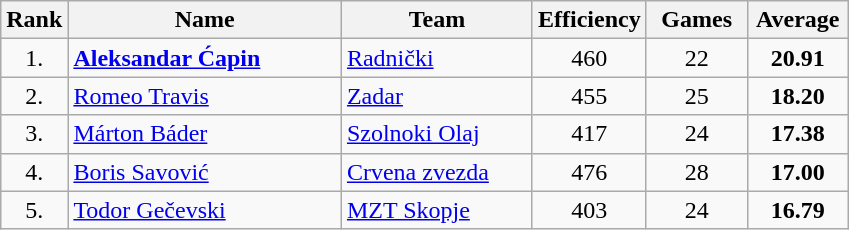<table class="wikitable" style="text-align: center;">
<tr>
<th>Rank</th>
<th width="175">Name</th>
<th width="120">Team</th>
<th width="60">Efficiency</th>
<th width="60">Games</th>
<th width="60">Average</th>
</tr>
<tr>
<td>1.</td>
<td align="left"> <strong><a href='#'>Aleksandar Ćapin</a></strong></td>
<td align="left"> <a href='#'>Radnički</a></td>
<td>460</td>
<td>22</td>
<td><strong>20.91</strong></td>
</tr>
<tr>
<td>2.</td>
<td align="left"> <a href='#'>Romeo Travis</a></td>
<td align="left"> <a href='#'>Zadar</a></td>
<td>455</td>
<td>25</td>
<td><strong>18.20</strong></td>
</tr>
<tr>
<td>3.</td>
<td align="left"> <a href='#'>Márton Báder</a></td>
<td align="left"> <a href='#'>Szolnoki Olaj</a></td>
<td>417</td>
<td>24</td>
<td><strong>17.38</strong></td>
</tr>
<tr>
<td>4.</td>
<td align="left"> <a href='#'>Boris Savović</a></td>
<td align="left"> <a href='#'>Crvena zvezda</a></td>
<td>476</td>
<td>28</td>
<td><strong>17.00</strong></td>
</tr>
<tr>
<td>5.</td>
<td align="left"> <a href='#'>Todor Gečevski</a></td>
<td align="left"> <a href='#'>MZT Skopje</a></td>
<td>403</td>
<td>24</td>
<td><strong>16.79</strong></td>
</tr>
</table>
